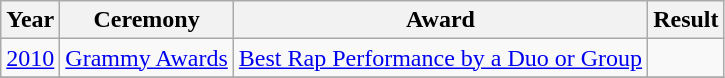<table class="wikitable plainrowheaders">
<tr>
<th>Year</th>
<th>Ceremony</th>
<th>Award</th>
<th>Result</th>
</tr>
<tr>
<td><a href='#'>2010</a></td>
<td><a href='#'>Grammy Awards</a></td>
<td><a href='#'>Best Rap Performance by a Duo or Group</a> </td>
<td></td>
</tr>
<tr>
</tr>
</table>
